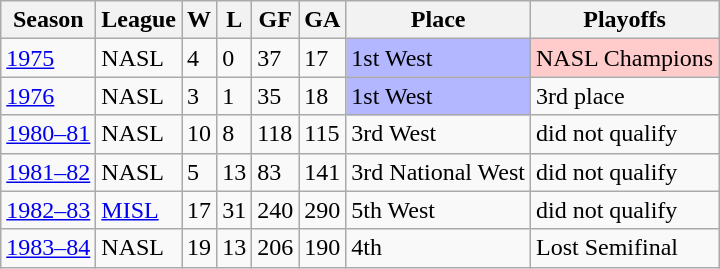<table class="wikitable">
<tr>
<th>Season</th>
<th>League</th>
<th>W</th>
<th>L</th>
<th>GF</th>
<th>GA</th>
<th>Place</th>
<th>Playoffs</th>
</tr>
<tr>
<td><a href='#'>1975</a></td>
<td>NASL</td>
<td>4</td>
<td>0</td>
<td>37</td>
<td>17</td>
<td bgcolor="#B3B7FF">1st West</td>
<td bgcolor="#FFCBCB">NASL Champions</td>
</tr>
<tr>
<td><a href='#'>1976</a></td>
<td>NASL</td>
<td>3</td>
<td>1</td>
<td>35</td>
<td>18</td>
<td bgcolor="#B3B7FF">1st West</td>
<td>3rd place</td>
</tr>
<tr>
<td><a href='#'>1980–81</a></td>
<td>NASL</td>
<td>10</td>
<td>8</td>
<td>118</td>
<td>115</td>
<td>3rd West</td>
<td>did not qualify</td>
</tr>
<tr>
<td><a href='#'>1981–82</a></td>
<td>NASL</td>
<td>5</td>
<td>13</td>
<td>83</td>
<td>141</td>
<td>3rd National West</td>
<td>did not qualify</td>
</tr>
<tr>
<td><a href='#'>1982–83</a></td>
<td><a href='#'>MISL</a></td>
<td>17</td>
<td>31</td>
<td>240</td>
<td>290</td>
<td>5th West</td>
<td>did not qualify</td>
</tr>
<tr>
<td><a href='#'>1983–84</a></td>
<td>NASL</td>
<td>19</td>
<td>13</td>
<td>206</td>
<td>190</td>
<td>4th</td>
<td>Lost Semifinal</td>
</tr>
</table>
